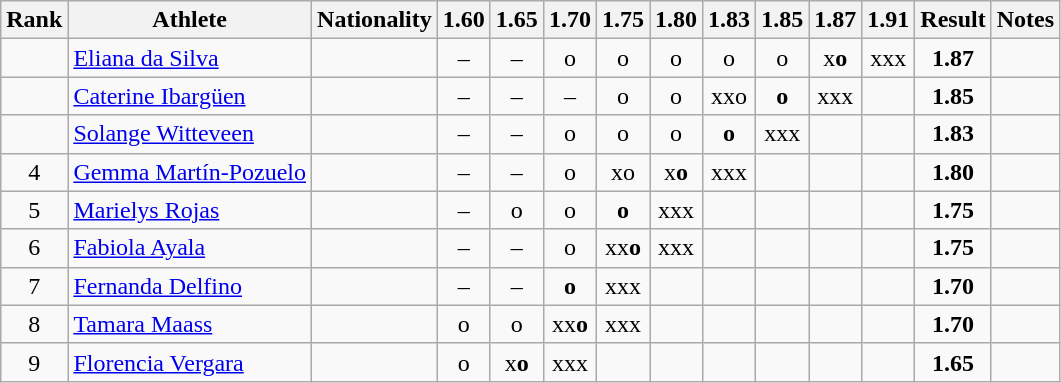<table class="wikitable sortable" style="text-align:center">
<tr>
<th>Rank</th>
<th>Athlete</th>
<th>Nationality</th>
<th>1.60</th>
<th>1.65</th>
<th>1.70</th>
<th>1.75</th>
<th>1.80</th>
<th>1.83</th>
<th>1.85</th>
<th>1.87</th>
<th>1.91</th>
<th>Result</th>
<th>Notes</th>
</tr>
<tr>
<td></td>
<td align="left"><a href='#'>Eliana da Silva</a></td>
<td align=left></td>
<td>–</td>
<td>–</td>
<td>o</td>
<td>o</td>
<td>o</td>
<td>o</td>
<td>o</td>
<td>x<strong>o</strong></td>
<td>xxx</td>
<td><strong>1.87</strong></td>
<td></td>
</tr>
<tr>
<td></td>
<td align="left"><a href='#'>Caterine Ibargüen</a></td>
<td align=left></td>
<td>–</td>
<td>–</td>
<td>–</td>
<td>o</td>
<td>o</td>
<td>xxo</td>
<td><strong>o</strong></td>
<td>xxx</td>
<td></td>
<td><strong>1.85</strong></td>
<td></td>
</tr>
<tr>
<td></td>
<td align="left"><a href='#'>Solange Witteveen</a></td>
<td align=left></td>
<td>–</td>
<td>–</td>
<td>o</td>
<td>o</td>
<td>o</td>
<td><strong>o</strong></td>
<td>xxx</td>
<td></td>
<td></td>
<td><strong>1.83</strong></td>
<td></td>
</tr>
<tr>
<td>4</td>
<td align="left"><a href='#'>Gemma Martín-Pozuelo</a></td>
<td align=left></td>
<td>–</td>
<td>–</td>
<td>o</td>
<td>xo</td>
<td>x<strong>o</strong></td>
<td>xxx</td>
<td></td>
<td></td>
<td></td>
<td><strong>1.80</strong></td>
<td></td>
</tr>
<tr>
<td>5</td>
<td align="left"><a href='#'>Marielys Rojas</a></td>
<td align=left></td>
<td>–</td>
<td>o</td>
<td>o</td>
<td><strong>o</strong></td>
<td>xxx</td>
<td></td>
<td></td>
<td></td>
<td></td>
<td><strong>1.75</strong></td>
<td></td>
</tr>
<tr>
<td>6</td>
<td align="left"><a href='#'>Fabiola Ayala</a></td>
<td align=left></td>
<td>–</td>
<td>–</td>
<td>o</td>
<td>xx<strong>o</strong></td>
<td>xxx</td>
<td></td>
<td></td>
<td></td>
<td></td>
<td><strong>1.75</strong></td>
<td></td>
</tr>
<tr>
<td>7</td>
<td align="left"><a href='#'>Fernanda Delfino</a></td>
<td align=left></td>
<td>–</td>
<td>–</td>
<td><strong>o</strong></td>
<td>xxx</td>
<td></td>
<td></td>
<td></td>
<td></td>
<td></td>
<td><strong>1.70</strong></td>
<td></td>
</tr>
<tr>
<td>8</td>
<td align="left"><a href='#'>Tamara Maass</a></td>
<td align=left></td>
<td>o</td>
<td>o</td>
<td>xx<strong>o</strong></td>
<td>xxx</td>
<td></td>
<td></td>
<td></td>
<td></td>
<td></td>
<td><strong>1.70</strong></td>
<td></td>
</tr>
<tr>
<td>9</td>
<td align="left"><a href='#'>Florencia Vergara</a></td>
<td align=left></td>
<td>o</td>
<td>x<strong>o</strong></td>
<td>xxx</td>
<td></td>
<td></td>
<td></td>
<td></td>
<td></td>
<td></td>
<td><strong>1.65</strong></td>
<td></td>
</tr>
</table>
